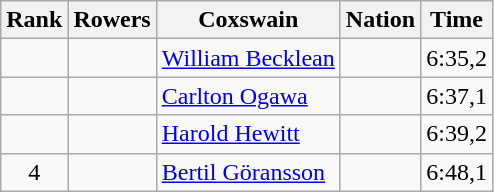<table class="wikitable sortable" style="text-align:center">
<tr>
<th>Rank</th>
<th>Rowers</th>
<th>Coxswain</th>
<th>Nation</th>
<th>Time</th>
</tr>
<tr>
<td></td>
<td></td>
<td align=left><a href='#'>William Becklean</a></td>
<td align=left></td>
<td>6:35,2</td>
</tr>
<tr>
<td></td>
<td></td>
<td align=left><a href='#'>Carlton Ogawa</a></td>
<td align=left></td>
<td>6:37,1</td>
</tr>
<tr>
<td></td>
<td></td>
<td align=left><a href='#'>Harold Hewitt</a></td>
<td align=left></td>
<td>6:39,2</td>
</tr>
<tr>
<td>4</td>
<td></td>
<td align=left><a href='#'>Bertil Göransson</a></td>
<td align=left></td>
<td>6:48,1</td>
</tr>
</table>
